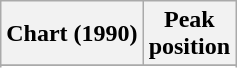<table class="wikitable sortable plainrowheaders">
<tr>
<th>Chart (1990)</th>
<th>Peak<br>position</th>
</tr>
<tr>
</tr>
<tr>
</tr>
</table>
